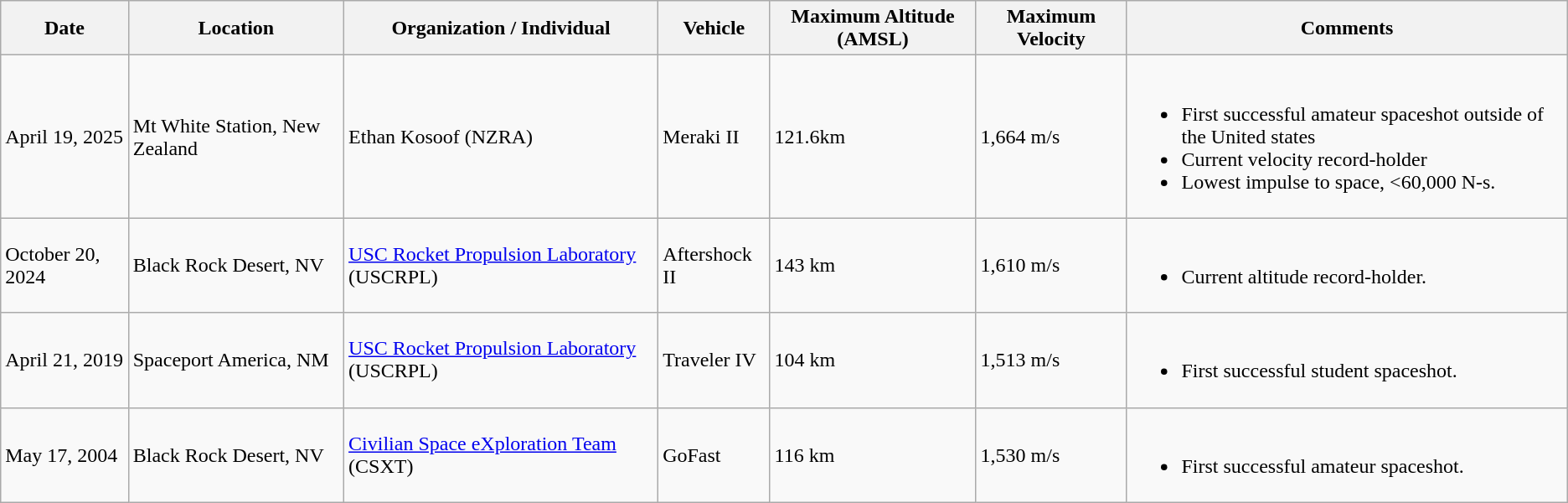<table class="wikitable">
<tr>
<th>Date</th>
<th>Location</th>
<th>Organization / Individual</th>
<th>Vehicle</th>
<th>Maximum Altitude (AMSL)</th>
<th>Maximum Velocity</th>
<th>Comments</th>
</tr>
<tr>
<td>April 19, 2025</td>
<td>Mt White Station, New Zealand</td>
<td> Ethan Kosoof (NZRA)</td>
<td>Meraki II</td>
<td>121.6km</td>
<td>1,664 m/s</td>
<td><br><ul><li>First successful amateur spaceshot outside of the United states</li><li>Current velocity record-holder</li><li>Lowest impulse to space, <60,000 N-s.</li></ul></td>
</tr>
<tr>
<td>October 20,  2024</td>
<td>Black Rock Desert, NV</td>
<td> <a href='#'>USC Rocket Propulsion Laboratory</a> (USCRPL)</td>
<td>Aftershock II</td>
<td>143 km</td>
<td>1,610 m/s</td>
<td><br><ul><li>Current altitude record-holder.</li></ul></td>
</tr>
<tr>
<td>April 21, 2019</td>
<td>Spaceport America, NM</td>
<td> <a href='#'>USC Rocket Propulsion Laboratory</a> (USCRPL)</td>
<td>Traveler IV</td>
<td>104 km</td>
<td>1,513 m/s</td>
<td><br><ul><li>First successful student spaceshot.</li></ul></td>
</tr>
<tr>
<td>May 17, 2004</td>
<td>Black Rock Desert, NV</td>
<td> <a href='#'>Civilian Space eXploration Team</a> (CSXT)</td>
<td>GoFast</td>
<td>116 km</td>
<td>1,530 m/s</td>
<td><br><ul><li>First successful amateur spaceshot.</li></ul></td>
</tr>
</table>
